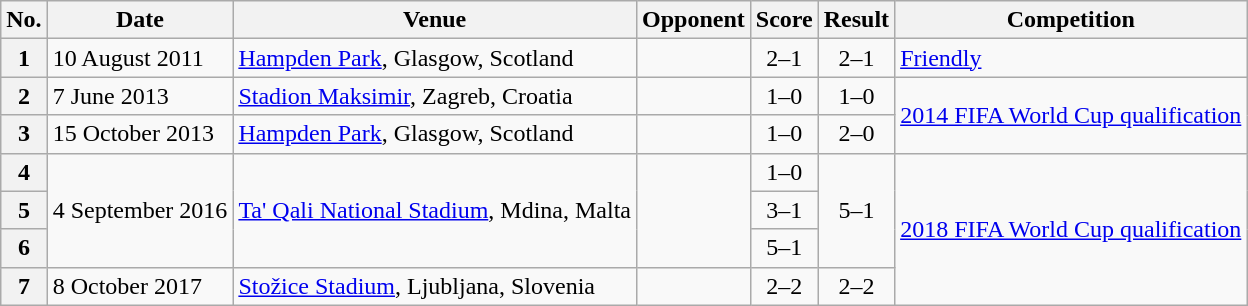<table class="wikitable sortable plainrowheaders">
<tr>
<th scope=col>No.</th>
<th scope=col>Date</th>
<th scope=col>Venue</th>
<th scope=col>Opponent</th>
<th scope=col>Score</th>
<th scope=col>Result</th>
<th scope=col>Competition</th>
</tr>
<tr>
<th scope=row style=text-align:center>1</th>
<td>10 August 2011</td>
<td><a href='#'>Hampden Park</a>, Glasgow, Scotland</td>
<td></td>
<td align=center>2–1</td>
<td align=center>2–1</td>
<td><a href='#'>Friendly</a></td>
</tr>
<tr>
<th scope=row style=text-align:center>2</th>
<td>7 June 2013</td>
<td><a href='#'>Stadion Maksimir</a>, Zagreb, Croatia</td>
<td></td>
<td align=center>1–0</td>
<td align=center>1–0</td>
<td rowspan=2><a href='#'>2014 FIFA World Cup qualification</a></td>
</tr>
<tr>
<th scope=row style=text-align:center>3</th>
<td>15 October 2013</td>
<td><a href='#'>Hampden Park</a>, Glasgow, Scotland</td>
<td></td>
<td align=center>1–0</td>
<td align=center>2–0</td>
</tr>
<tr>
<th scope=row style=text-align:center>4</th>
<td rowspan="3">4 September 2016</td>
<td rowspan="3"><a href='#'>Ta' Qali National Stadium</a>, Mdina, Malta</td>
<td rowspan="3"></td>
<td align=center>1–0</td>
<td rowspan="3" style="text-align:center">5–1</td>
<td rowspan="4"><a href='#'>2018 FIFA World Cup qualification</a></td>
</tr>
<tr>
<th scope=row style=text-align:center>5</th>
<td align=center>3–1</td>
</tr>
<tr>
<th scope=row style=text-align:center>6</th>
<td align=center>5–1</td>
</tr>
<tr>
<th scope=row style=text-align:center>7</th>
<td>8 October 2017</td>
<td><a href='#'>Stožice Stadium</a>, Ljubljana, Slovenia</td>
<td></td>
<td align=center>2–2</td>
<td align=center>2–2</td>
</tr>
</table>
